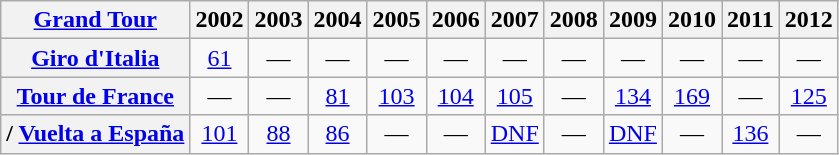<table class="wikitable plainrowheaders">
<tr>
<th scope="col"><a href='#'>Grand Tour</a></th>
<th scope="col">2002</th>
<th scope="col">2003</th>
<th scope="col">2004</th>
<th scope="col">2005</th>
<th scope="col">2006</th>
<th scope="col">2007</th>
<th scope="col">2008</th>
<th scope="col">2009</th>
<th scope="col">2010</th>
<th scope="col">2011</th>
<th scope="col">2012</th>
</tr>
<tr style="text-align:center;">
<th scope="row"> <a href='#'>Giro d'Italia</a></th>
<td><a href='#'>61</a></td>
<td align="center">—</td>
<td align="center">—</td>
<td align="center">—</td>
<td align="center">—</td>
<td align="center">—</td>
<td align="center">—</td>
<td align="center">—</td>
<td align="center">—</td>
<td align="center">—</td>
<td align="center">—</td>
</tr>
<tr style="text-align:center;">
<th scope="row"> <a href='#'>Tour de France</a></th>
<td align="center">—</td>
<td align="center">—</td>
<td><a href='#'>81</a></td>
<td><a href='#'>103</a></td>
<td><a href='#'>104</a></td>
<td><a href='#'>105</a></td>
<td align="center">—</td>
<td><a href='#'>134</a></td>
<td><a href='#'>169</a></td>
<td align="center">—</td>
<td><a href='#'>125</a></td>
</tr>
<tr style="text-align:center;">
<th scope="row">/ <a href='#'>Vuelta a España</a></th>
<td><a href='#'>101</a></td>
<td><a href='#'>88</a></td>
<td><a href='#'>86</a></td>
<td align="center">—</td>
<td align="center">—</td>
<td><a href='#'>DNF</a></td>
<td align="center">—</td>
<td><a href='#'>DNF</a></td>
<td align="center">—</td>
<td><a href='#'>136</a></td>
<td align="center">—</td>
</tr>
</table>
